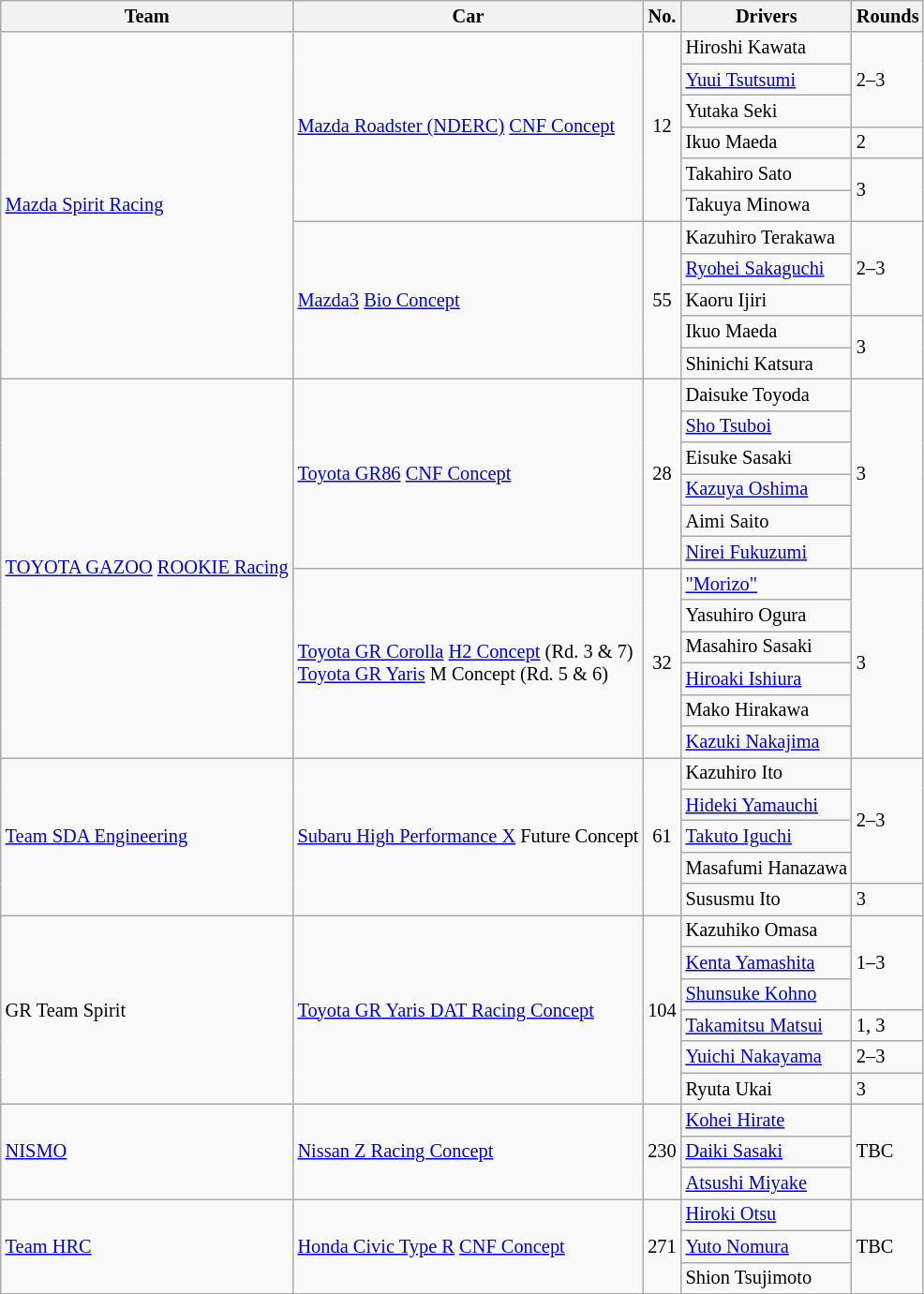<table class="wikitable" style="font-size: 85%">
<tr>
<th>Team</th>
<th>Car</th>
<th>No.</th>
<th>Drivers</th>
<th>Rounds</th>
</tr>
<tr>
<td rowspan="11"> <a href='#'>Mazda Spirit Racing</a></td>
<td rowspan="6"><a href='#'>Mazda Roadster (NDERC)</a> <a href='#'>CNF Concept</a></td>
<td align="center" rowspan="6">12</td>
<td> Hiroshi Kawata</td>
<td rowspan="3">2–3</td>
</tr>
<tr>
<td> <a href='#'>Yuui Tsutsumi</a></td>
</tr>
<tr>
<td> Yutaka Seki</td>
</tr>
<tr>
<td> Ikuo Maeda</td>
<td>2</td>
</tr>
<tr>
<td> Takahiro Sato</td>
<td rowspan="2">3</td>
</tr>
<tr>
<td> Takuya Minowa</td>
</tr>
<tr>
<td rowspan="5"><a href='#'>Mazda3</a> <a href='#'>Bio Concept</a></td>
<td align="center" rowspan="5">55</td>
<td> Kazuhiro Terakawa</td>
<td rowspan="3">2–3</td>
</tr>
<tr>
<td> <a href='#'>Ryohei Sakaguchi</a></td>
</tr>
<tr>
<td> Kaoru Ijiri</td>
</tr>
<tr>
<td> Ikuo Maeda</td>
<td rowspan="2">3</td>
</tr>
<tr>
<td> Shinichi Katsura</td>
</tr>
<tr>
<td rowspan="12"> <a href='#'>TOYOTA GAZOO</a> <a href='#'>ROOKIE Racing</a></td>
<td rowspan="6"><a href='#'>Toyota GR86</a> <a href='#'>CNF Concept</a></td>
<td align="center" rowspan="6">28</td>
<td> Daisuke Toyoda</td>
<td rowspan="6">3</td>
</tr>
<tr>
<td> <a href='#'>Sho Tsuboi</a></td>
</tr>
<tr>
<td> Eisuke Sasaki</td>
</tr>
<tr>
<td> <a href='#'>Kazuya Oshima</a></td>
</tr>
<tr>
<td> Aimi Saito</td>
</tr>
<tr>
<td> <a href='#'>Nirei Fukuzumi</a></td>
</tr>
<tr>
<td rowspan="6"><a href='#'>Toyota GR Corolla</a> <a href='#'>H2 Concept</a> (Rd. 3 & 7)<br><a href='#'>Toyota GR Yaris</a> M Concept (Rd. 5 & 6)</td>
<td align="center" rowspan="6">32</td>
<td> <a href='#'>"Morizo"</a></td>
<td rowspan="6">3</td>
</tr>
<tr>
<td> Yasuhiro Ogura</td>
</tr>
<tr>
<td> Masahiro Sasaki</td>
</tr>
<tr>
<td> <a href='#'>Hiroaki Ishiura</a></td>
</tr>
<tr>
<td> Mako Hirakawa</td>
</tr>
<tr>
<td> <a href='#'>Kazuki Nakajima</a></td>
</tr>
<tr>
<td rowspan="5"> <a href='#'>Team SDA Engineering</a></td>
<td rowspan="5"><a href='#'>Subaru High Performance X</a> Future Concept</td>
<td align="center" rowspan="5">61</td>
<td> Kazuhiro Ito</td>
<td rowspan="4">2–3</td>
</tr>
<tr>
<td> <a href='#'>Hideki Yamauchi</a></td>
</tr>
<tr>
<td> <a href='#'>Takuto Iguchi</a></td>
</tr>
<tr>
<td> Masafumi Hanazawa</td>
</tr>
<tr>
<td> Sususmu Ito</td>
<td>3</td>
</tr>
<tr>
<td rowspan="6"> GR Team Spirit</td>
<td rowspan="6"><a href='#'>Toyota GR Yaris DAT Racing Concept</a></td>
<td align="center" rowspan="6">104</td>
<td> Kazuhiko Omasa</td>
<td rowspan="3">1–3</td>
</tr>
<tr>
<td> <a href='#'>Kenta Yamashita</a></td>
</tr>
<tr>
<td> <a href='#'>Shunsuke Kohno</a></td>
</tr>
<tr>
<td> <a href='#'>Takamitsu Matsui</a></td>
<td>1, 3</td>
</tr>
<tr>
<td> <a href='#'>Yuichi Nakayama</a></td>
<td>2–3</td>
</tr>
<tr>
<td> Ryuta Ukai</td>
<td>3</td>
</tr>
<tr>
<td rowspan="3"> <a href='#'>NISMO</a></td>
<td rowspan="3"><a href='#'>Nissan Z Racing Concept</a></td>
<td align="center" rowspan="3">230</td>
<td> <a href='#'>Kohei Hirate</a></td>
<td rowspan="3">TBC</td>
</tr>
<tr>
<td> <a href='#'>Daiki Sasaki</a></td>
</tr>
<tr>
<td> <a href='#'>Atsushi Miyake</a></td>
</tr>
<tr>
<td rowspan="3"> <a href='#'>Team HRC</a></td>
<td rowspan="3"><a href='#'>Honda Civic Type R</a> <a href='#'>CNF Concept</a></td>
<td align="center" rowspan="3">271</td>
<td> <a href='#'>Hiroki Otsu</a></td>
<td rowspan="3">TBC</td>
</tr>
<tr>
<td> <a href='#'>Yuto Nomura</a></td>
</tr>
<tr>
<td> Shion Tsujimoto</td>
</tr>
<tr>
</tr>
</table>
